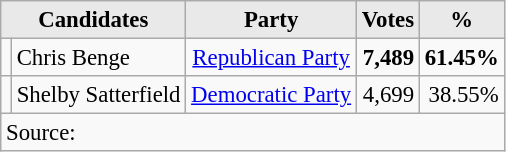<table class=wikitable style="font-size:95%; text-align:right;">
<tr>
<th style="background-color:#E9E9E9" align=center colspan=2>Candidates</th>
<th style="background-color:#E9E9E9" align=center>Party</th>
<th style="background-color:#E9E9E9" align=center>Votes</th>
<th style="background-color:#E9E9E9" align=center>%</th>
</tr>
<tr>
<td></td>
<td align=left>Chris Benge</td>
<td align=center><a href='#'>Republican Party</a></td>
<td><strong>7,489 </strong></td>
<td><strong>61.45%</strong></td>
</tr>
<tr>
<td></td>
<td align=left>Shelby Satterfield</td>
<td align=center><a href='#'>Democratic Party</a></td>
<td>4,699</td>
<td>38.55%</td>
</tr>
<tr>
<td align="left" colspan=6>Source:</td>
</tr>
</table>
